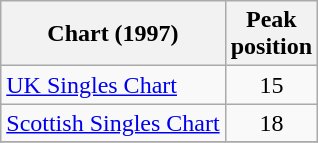<table class="wikitable sortable">
<tr>
<th>Chart (1997)</th>
<th>Peak<br>position</th>
</tr>
<tr>
<td align="left"><a href='#'>UK Singles Chart</a></td>
<td align="center">15</td>
</tr>
<tr>
<td align="left"><a href='#'>Scottish Singles Chart</a></td>
<td align="center">18</td>
</tr>
<tr>
</tr>
</table>
